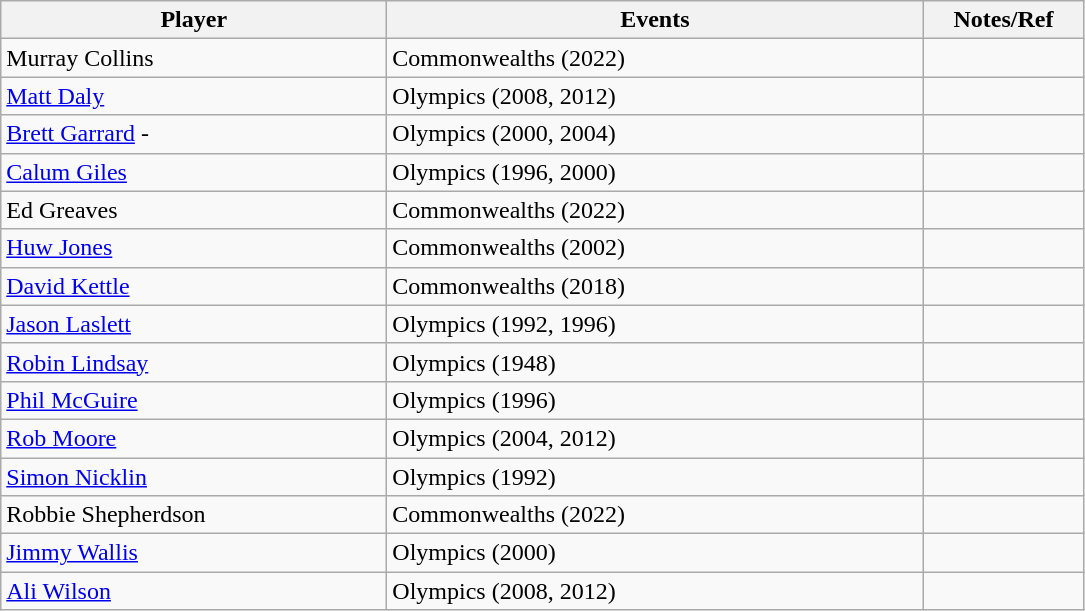<table class="wikitable">
<tr>
<th width=250>Player</th>
<th width=350>Events</th>
<th width=100>Notes/Ref</th>
</tr>
<tr>
<td> Murray Collins</td>
<td>Commonwealths (2022)</td>
<td></td>
</tr>
<tr>
<td> <a href='#'>Matt Daly</a></td>
<td>Olympics (2008, 2012)</td>
<td></td>
</tr>
<tr>
<td> <a href='#'>Brett Garrard</a> -</td>
<td>Olympics (2000, 2004)</td>
<td></td>
</tr>
<tr>
<td> <a href='#'>Calum Giles</a></td>
<td>Olympics (1996, 2000)</td>
<td></td>
</tr>
<tr>
<td> Ed Greaves</td>
<td>Commonwealths (2022)</td>
<td></td>
</tr>
<tr>
<td> <a href='#'>Huw Jones</a></td>
<td>Commonwealths (2002)</td>
<td></td>
</tr>
<tr>
<td> <a href='#'>David Kettle</a></td>
<td>Commonwealths (2018)</td>
<td></td>
</tr>
<tr>
<td> <a href='#'>Jason Laslett</a></td>
<td>Olympics (1992, 1996)</td>
<td></td>
</tr>
<tr>
<td> <a href='#'>Robin Lindsay</a></td>
<td>Olympics (1948)</td>
<td></td>
</tr>
<tr>
<td> <a href='#'>Phil McGuire</a></td>
<td>Olympics (1996)</td>
<td></td>
</tr>
<tr>
<td> <a href='#'>Rob Moore</a></td>
<td>Olympics (2004, 2012)</td>
<td></td>
</tr>
<tr>
<td> <a href='#'>Simon Nicklin</a></td>
<td>Olympics (1992)</td>
<td></td>
</tr>
<tr>
<td> Robbie Shepherdson</td>
<td>Commonwealths (2022)</td>
<td></td>
</tr>
<tr>
<td> <a href='#'>Jimmy Wallis</a></td>
<td>Olympics (2000)</td>
<td></td>
</tr>
<tr>
<td> <a href='#'>Ali Wilson</a></td>
<td>Olympics (2008, 2012)</td>
</tr>
</table>
